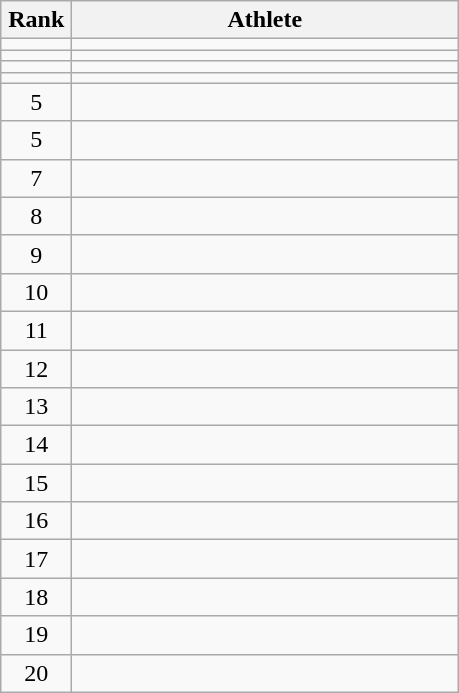<table class="wikitable" style="text-align: center;">
<tr>
<th width=40>Rank</th>
<th width=250>Athlete</th>
</tr>
<tr>
<td></td>
<td align="left"></td>
</tr>
<tr>
<td></td>
<td align="left"></td>
</tr>
<tr>
<td></td>
<td align="left"></td>
</tr>
<tr>
<td></td>
<td align="left"></td>
</tr>
<tr>
<td>5</td>
<td align="left"></td>
</tr>
<tr>
<td>5</td>
<td align="left"></td>
</tr>
<tr>
<td>7</td>
<td align="left"></td>
</tr>
<tr>
<td>8</td>
<td align="left"></td>
</tr>
<tr>
<td>9</td>
<td align="left"></td>
</tr>
<tr>
<td>10</td>
<td align="left"></td>
</tr>
<tr>
<td>11</td>
<td align="left"></td>
</tr>
<tr>
<td>12</td>
<td align="left"></td>
</tr>
<tr>
<td>13</td>
<td align="left"></td>
</tr>
<tr>
<td>14</td>
<td align="left"></td>
</tr>
<tr>
<td>15</td>
<td align="left"></td>
</tr>
<tr>
<td>16</td>
<td align="left"></td>
</tr>
<tr>
<td>17</td>
<td align="left"></td>
</tr>
<tr>
<td>18</td>
<td align="left"></td>
</tr>
<tr>
<td>19</td>
<td align="left"></td>
</tr>
<tr>
<td>20</td>
<td align="left"></td>
</tr>
</table>
